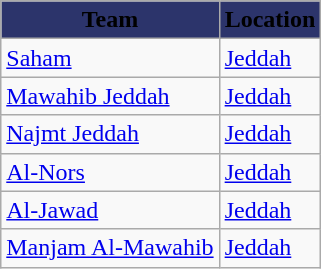<table class="wikitable sortable">
<tr>
<th style="background-color:#2C346B;"><span>Team</span></th>
<th style="background-color:#2C346B;"><span>Location</span></th>
</tr>
<tr>
<td><a href='#'>Saham</a></td>
<td><a href='#'>Jeddah</a></td>
</tr>
<tr>
<td><a href='#'>Mawahib Jeddah</a></td>
<td><a href='#'>Jeddah</a></td>
</tr>
<tr>
<td><a href='#'>Najmt Jeddah</a></td>
<td><a href='#'>Jeddah</a></td>
</tr>
<tr>
<td><a href='#'>Al-Nors</a></td>
<td><a href='#'>Jeddah</a></td>
</tr>
<tr>
<td><a href='#'>Al-Jawad</a></td>
<td><a href='#'>Jeddah</a></td>
</tr>
<tr>
<td><a href='#'>Manjam Al-Mawahib</a></td>
<td><a href='#'>Jeddah</a></td>
</tr>
</table>
